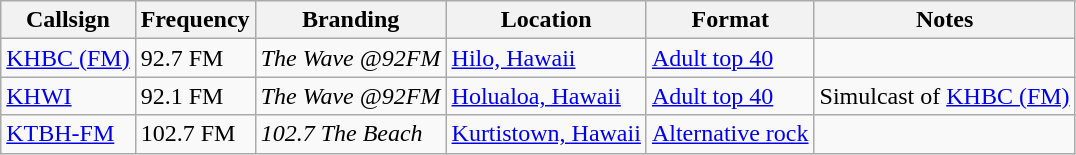<table class="wikitable sortable">
<tr>
<th>Callsign</th>
<th>Frequency</th>
<th>Branding</th>
<th>Location</th>
<th>Format</th>
<th>Notes</th>
</tr>
<tr>
<td><a href='#'>KHBC (FM)</a></td>
<td>92.7 FM</td>
<td><em>The Wave @92FM</em></td>
<td><a href='#'>Hilo, Hawaii</a></td>
<td><a href='#'>Adult top 40</a></td>
<td></td>
</tr>
<tr>
<td><a href='#'>KHWI</a></td>
<td>92.1 FM</td>
<td><em>The Wave @92FM</em></td>
<td><a href='#'>Holualoa, Hawaii</a></td>
<td><a href='#'>Adult top 40</a></td>
<td>Simulcast of <a href='#'>KHBC (FM)</a></td>
</tr>
<tr>
<td><a href='#'>KTBH-FM</a></td>
<td>102.7 FM</td>
<td><em>102.7 The Beach</em></td>
<td><a href='#'>Kurtistown, Hawaii</a></td>
<td><a href='#'>Alternative rock</a></td>
<td></td>
</tr>
</table>
